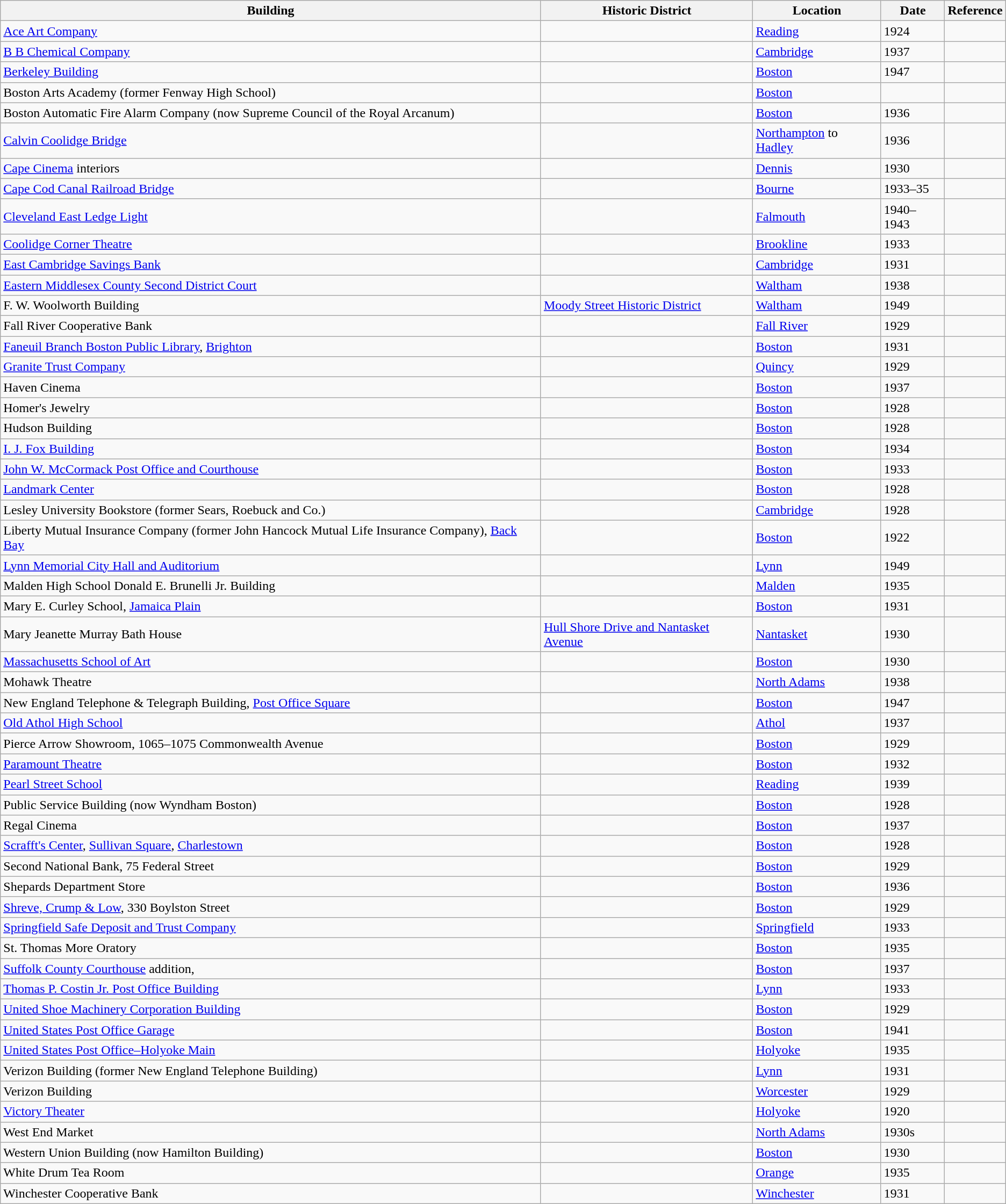<table class="wikitable sortable">
<tr>
<th>Building</th>
<th>Historic District</th>
<th>Location</th>
<th>Date</th>
<th>Reference</th>
</tr>
<tr>
<td><a href='#'>Ace Art Company</a></td>
<td></td>
<td><a href='#'>Reading</a></td>
<td>1924</td>
<td></td>
</tr>
<tr>
<td><a href='#'>B B Chemical Company</a></td>
<td></td>
<td><a href='#'>Cambridge</a></td>
<td>1937</td>
<td></td>
</tr>
<tr>
<td><a href='#'>Berkeley Building</a></td>
<td></td>
<td><a href='#'>Boston</a></td>
<td>1947</td>
<td></td>
</tr>
<tr>
<td>Boston Arts Academy (former Fenway High School)</td>
<td></td>
<td><a href='#'>Boston</a></td>
<td></td>
<td></td>
</tr>
<tr>
<td>Boston Automatic Fire Alarm Company (now Supreme Council of the Royal Arcanum)</td>
<td></td>
<td><a href='#'>Boston</a></td>
<td>1936</td>
<td></td>
</tr>
<tr>
<td><a href='#'>Calvin Coolidge Bridge</a></td>
<td></td>
<td><a href='#'>Northampton</a> to <a href='#'>Hadley</a></td>
<td>1936</td>
<td></td>
</tr>
<tr>
<td><a href='#'>Cape Cinema</a> interiors</td>
<td></td>
<td><a href='#'>Dennis</a></td>
<td>1930</td>
<td></td>
</tr>
<tr>
<td><a href='#'>Cape Cod Canal Railroad Bridge</a></td>
<td></td>
<td><a href='#'>Bourne</a></td>
<td>1933–35</td>
<td></td>
</tr>
<tr>
<td><a href='#'>Cleveland East Ledge Light</a></td>
<td></td>
<td><a href='#'>Falmouth</a></td>
<td>1940–1943</td>
<td></td>
</tr>
<tr>
<td><a href='#'>Coolidge Corner Theatre</a></td>
<td></td>
<td><a href='#'>Brookline</a></td>
<td>1933</td>
<td></td>
</tr>
<tr>
<td><a href='#'>East Cambridge Savings Bank</a></td>
<td></td>
<td><a href='#'>Cambridge</a></td>
<td>1931</td>
<td></td>
</tr>
<tr>
<td><a href='#'>Eastern Middlesex County Second District Court</a></td>
<td></td>
<td><a href='#'>Waltham</a></td>
<td>1938</td>
<td></td>
</tr>
<tr>
<td>F. W. Woolworth Building</td>
<td><a href='#'>Moody Street Historic District</a></td>
<td><a href='#'>Waltham</a></td>
<td>1949</td>
<td></td>
</tr>
<tr>
<td>Fall River Cooperative Bank</td>
<td></td>
<td><a href='#'>Fall River</a></td>
<td>1929</td>
<td></td>
</tr>
<tr>
<td><a href='#'>Faneuil Branch Boston Public Library</a>, <a href='#'>Brighton</a></td>
<td></td>
<td><a href='#'>Boston</a></td>
<td>1931</td>
<td></td>
</tr>
<tr>
<td><a href='#'>Granite Trust Company</a></td>
<td></td>
<td><a href='#'>Quincy</a></td>
<td>1929</td>
<td></td>
</tr>
<tr>
<td>Haven Cinema</td>
<td></td>
<td><a href='#'>Boston</a></td>
<td>1937</td>
<td></td>
</tr>
<tr>
<td>Homer's Jewelry</td>
<td></td>
<td><a href='#'>Boston</a></td>
<td>1928</td>
<td></td>
</tr>
<tr>
<td>Hudson Building</td>
<td></td>
<td><a href='#'>Boston</a></td>
<td>1928</td>
<td></td>
</tr>
<tr>
<td><a href='#'>I. J. Fox Building</a></td>
<td></td>
<td><a href='#'>Boston</a></td>
<td>1934</td>
<td></td>
</tr>
<tr>
<td><a href='#'>John W. McCormack Post Office and Courthouse</a></td>
<td></td>
<td><a href='#'>Boston</a></td>
<td>1933</td>
<td></td>
</tr>
<tr>
<td><a href='#'>Landmark Center</a></td>
<td></td>
<td><a href='#'>Boston</a></td>
<td>1928</td>
<td></td>
</tr>
<tr>
<td>Lesley University Bookstore (former Sears, Roebuck and Co.)</td>
<td></td>
<td><a href='#'>Cambridge</a></td>
<td>1928</td>
<td></td>
</tr>
<tr>
<td>Liberty Mutual Insurance Company (former John Hancock Mutual Life Insurance Company), <a href='#'>Back Bay</a></td>
<td></td>
<td><a href='#'>Boston</a></td>
<td>1922</td>
<td></td>
</tr>
<tr>
<td><a href='#'>Lynn Memorial City Hall and Auditorium</a></td>
<td></td>
<td><a href='#'>Lynn</a></td>
<td>1949</td>
<td></td>
</tr>
<tr>
<td>Malden High School Donald E. Brunelli Jr. Building</td>
<td></td>
<td><a href='#'>Malden</a></td>
<td>1935</td>
<td></td>
</tr>
<tr>
<td>Mary E. Curley School, <a href='#'>Jamaica Plain</a></td>
<td></td>
<td><a href='#'>Boston</a></td>
<td>1931</td>
<td></td>
</tr>
<tr>
<td>Mary Jeanette Murray Bath House</td>
<td><a href='#'>Hull Shore Drive and Nantasket Avenue</a></td>
<td><a href='#'>Nantasket</a></td>
<td>1930</td>
<td></td>
</tr>
<tr>
<td><a href='#'>Massachusetts School of Art</a></td>
<td></td>
<td><a href='#'>Boston</a></td>
<td>1930</td>
<td></td>
</tr>
<tr>
<td>Mohawk Theatre</td>
<td></td>
<td><a href='#'>North Adams</a></td>
<td>1938</td>
<td></td>
</tr>
<tr>
<td>New England Telephone & Telegraph Building, <a href='#'>Post Office Square</a></td>
<td></td>
<td><a href='#'>Boston</a></td>
<td>1947</td>
<td></td>
</tr>
<tr>
<td><a href='#'>Old Athol High School</a></td>
<td></td>
<td><a href='#'>Athol</a></td>
<td>1937</td>
<td></td>
</tr>
<tr>
<td>Pierce Arrow Showroom, 1065–1075 Commonwealth Avenue</td>
<td></td>
<td><a href='#'>Boston</a></td>
<td>1929</td>
<td></td>
</tr>
<tr>
<td><a href='#'>Paramount Theatre</a></td>
<td></td>
<td><a href='#'>Boston</a></td>
<td>1932</td>
<td></td>
</tr>
<tr>
<td><a href='#'>Pearl Street School</a></td>
<td></td>
<td><a href='#'>Reading</a></td>
<td>1939</td>
<td></td>
</tr>
<tr>
<td>Public Service Building (now Wyndham Boston)</td>
<td></td>
<td><a href='#'>Boston</a></td>
<td>1928</td>
<td></td>
</tr>
<tr>
<td>Regal Cinema</td>
<td></td>
<td><a href='#'>Boston</a></td>
<td>1937</td>
<td></td>
</tr>
<tr>
<td><a href='#'>Scrafft's Center</a>, <a href='#'>Sullivan Square</a>, <a href='#'>Charlestown</a></td>
<td></td>
<td><a href='#'>Boston</a></td>
<td>1928</td>
<td></td>
</tr>
<tr>
<td>Second National Bank, 75 Federal Street</td>
<td></td>
<td><a href='#'>Boston</a></td>
<td>1929</td>
<td></td>
</tr>
<tr>
<td>Shepards Department Store</td>
<td></td>
<td><a href='#'>Boston</a></td>
<td>1936</td>
<td></td>
</tr>
<tr>
<td><a href='#'>Shreve, Crump & Low</a>, 330 Boylston Street</td>
<td></td>
<td><a href='#'>Boston</a></td>
<td>1929</td>
<td></td>
</tr>
<tr>
<td><a href='#'>Springfield Safe Deposit and Trust Company</a></td>
<td></td>
<td><a href='#'>Springfield</a></td>
<td>1933</td>
<td></td>
</tr>
<tr>
<td>St. Thomas More Oratory</td>
<td></td>
<td><a href='#'>Boston</a></td>
<td>1935</td>
<td></td>
</tr>
<tr>
<td><a href='#'>Suffolk County Courthouse</a> addition,</td>
<td></td>
<td><a href='#'>Boston</a></td>
<td>1937</td>
<td></td>
</tr>
<tr>
<td><a href='#'>Thomas P. Costin Jr. Post Office Building</a></td>
<td></td>
<td><a href='#'>Lynn</a></td>
<td>1933</td>
<td></td>
</tr>
<tr>
<td><a href='#'>United Shoe Machinery Corporation Building</a></td>
<td></td>
<td><a href='#'>Boston</a></td>
<td>1929</td>
<td></td>
</tr>
<tr>
<td><a href='#'>United States Post Office Garage</a></td>
<td></td>
<td><a href='#'>Boston</a></td>
<td>1941</td>
<td></td>
</tr>
<tr>
<td><a href='#'>United States Post Office–Holyoke Main</a></td>
<td></td>
<td><a href='#'>Holyoke</a></td>
<td>1935</td>
<td></td>
</tr>
<tr>
<td>Verizon Building (former New England Telephone Building)</td>
<td></td>
<td><a href='#'>Lynn</a></td>
<td>1931</td>
<td></td>
</tr>
<tr>
<td>Verizon Building</td>
<td></td>
<td><a href='#'>Worcester</a></td>
<td>1929</td>
<td></td>
</tr>
<tr>
<td><a href='#'>Victory Theater</a></td>
<td></td>
<td><a href='#'>Holyoke</a></td>
<td>1920</td>
<td></td>
</tr>
<tr>
<td>West End Market</td>
<td></td>
<td><a href='#'>North Adams</a></td>
<td>1930s</td>
<td></td>
</tr>
<tr>
<td>Western Union Building (now Hamilton Building)</td>
<td></td>
<td><a href='#'>Boston</a></td>
<td>1930</td>
<td></td>
</tr>
<tr>
<td>White Drum Tea Room</td>
<td></td>
<td><a href='#'>Orange</a></td>
<td>1935</td>
<td></td>
</tr>
<tr>
<td>Winchester Cooperative Bank</td>
<td></td>
<td><a href='#'>Winchester</a></td>
<td>1931</td>
<td></td>
</tr>
</table>
